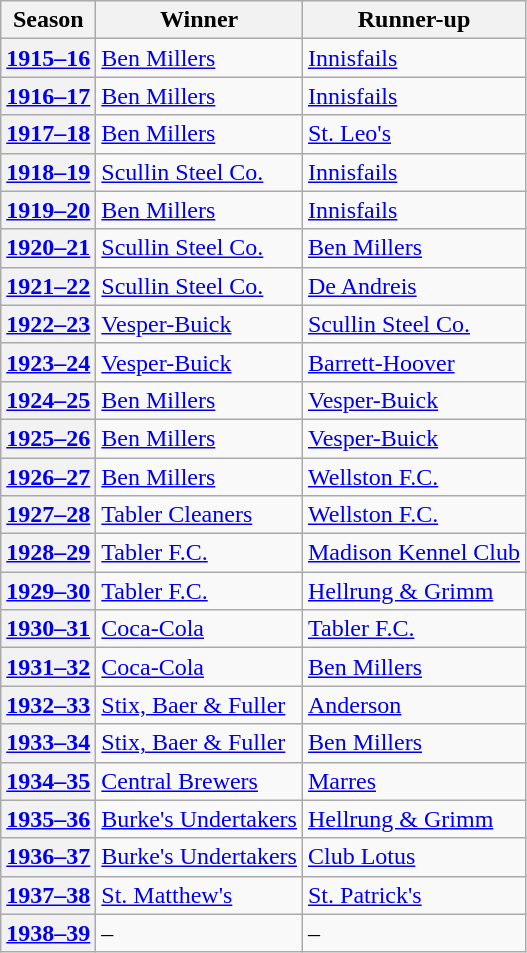<table class="wikitable plainrowheaders sortable">
<tr>
<th scope=col>Season</th>
<th scope=col>Winner</th>
<th scope=col>Runner-up</th>
</tr>
<tr>
<th scope=row><a href='#'>1915–16</a></th>
<td><a href='#'>Ben Millers</a></td>
<td><a href='#'>Innisfails</a></td>
</tr>
<tr>
<th scope=row><a href='#'>1916–17</a></th>
<td><a href='#'>Ben Millers</a></td>
<td><a href='#'>Innisfails</a></td>
</tr>
<tr>
<th scope=row><a href='#'>1917–18</a></th>
<td><a href='#'>Ben Millers</a></td>
<td><a href='#'>St. Leo's</a></td>
</tr>
<tr>
<th scope=row><a href='#'>1918–19</a></th>
<td><a href='#'>Scullin Steel Co.</a></td>
<td><a href='#'>Innisfails</a></td>
</tr>
<tr>
<th scope=row><a href='#'>1919–20</a></th>
<td><a href='#'>Ben Millers</a></td>
<td><a href='#'>Innisfails</a></td>
</tr>
<tr>
<th scope=row><a href='#'>1920–21</a></th>
<td><a href='#'>Scullin Steel Co.</a></td>
<td><a href='#'>Ben Millers</a></td>
</tr>
<tr>
<th scope=row><a href='#'>1921–22</a></th>
<td><a href='#'>Scullin Steel Co.</a></td>
<td><a href='#'>De Andreis</a></td>
</tr>
<tr>
<th scope=row><a href='#'>1922–23</a></th>
<td><a href='#'>Vesper-Buick</a></td>
<td><a href='#'>Scullin Steel Co.</a></td>
</tr>
<tr>
<th scope=row><a href='#'>1923–24</a></th>
<td><a href='#'>Vesper-Buick</a></td>
<td><a href='#'>Barrett-Hoover</a></td>
</tr>
<tr>
<th scope=row><a href='#'>1924–25</a></th>
<td><a href='#'>Ben Millers</a></td>
<td><a href='#'>Vesper-Buick</a></td>
</tr>
<tr>
<th scope=row><a href='#'>1925–26</a></th>
<td><a href='#'>Ben Millers</a></td>
<td><a href='#'>Vesper-Buick</a></td>
</tr>
<tr>
<th scope=row><a href='#'>1926–27</a></th>
<td><a href='#'>Ben Millers</a></td>
<td><a href='#'>Wellston F.C.</a></td>
</tr>
<tr>
<th scope=row><a href='#'>1927–28</a></th>
<td><a href='#'>Tabler Cleaners</a></td>
<td><a href='#'>Wellston F.C.</a></td>
</tr>
<tr>
<th scope=row><a href='#'>1928–29</a></th>
<td><a href='#'>Tabler F.C.</a></td>
<td><a href='#'>Madison Kennel Club</a></td>
</tr>
<tr>
<th scope=row><a href='#'>1929–30</a></th>
<td><a href='#'>Tabler F.C.</a></td>
<td><a href='#'>Hellrung & Grimm</a></td>
</tr>
<tr>
<th scope=row><a href='#'>1930–31</a></th>
<td><a href='#'>Coca-Cola</a></td>
<td><a href='#'>Tabler F.C.</a></td>
</tr>
<tr>
<th scope=row><a href='#'>1931–32</a></th>
<td><a href='#'>Coca-Cola</a></td>
<td><a href='#'>Ben Millers</a></td>
</tr>
<tr>
<th scope=row><a href='#'>1932–33</a></th>
<td><a href='#'>Stix, Baer & Fuller</a></td>
<td><a href='#'>Anderson</a></td>
</tr>
<tr>
<th scope=row><a href='#'>1933–34</a></th>
<td><a href='#'>Stix, Baer & Fuller</a></td>
<td><a href='#'>Ben Millers</a></td>
</tr>
<tr>
<th scope=row><a href='#'>1934–35</a></th>
<td><a href='#'>Central Brewers</a></td>
<td><a href='#'>Marres</a></td>
</tr>
<tr>
<th scope=row><a href='#'>1935–36</a></th>
<td><a href='#'>Burke's Undertakers</a></td>
<td><a href='#'>Hellrung & Grimm</a></td>
</tr>
<tr>
<th scope=row><a href='#'>1936–37</a></th>
<td><a href='#'>Burke's Undertakers</a></td>
<td><a href='#'>Club Lotus</a></td>
</tr>
<tr>
<th scope=row><a href='#'>1937–38</a></th>
<td><a href='#'>St. Matthew's</a></td>
<td><a href='#'>St. Patrick's</a></td>
</tr>
<tr>
<th scope=row><a href='#'>1938–39</a></th>
<td>–</td>
<td>–</td>
</tr>
</table>
